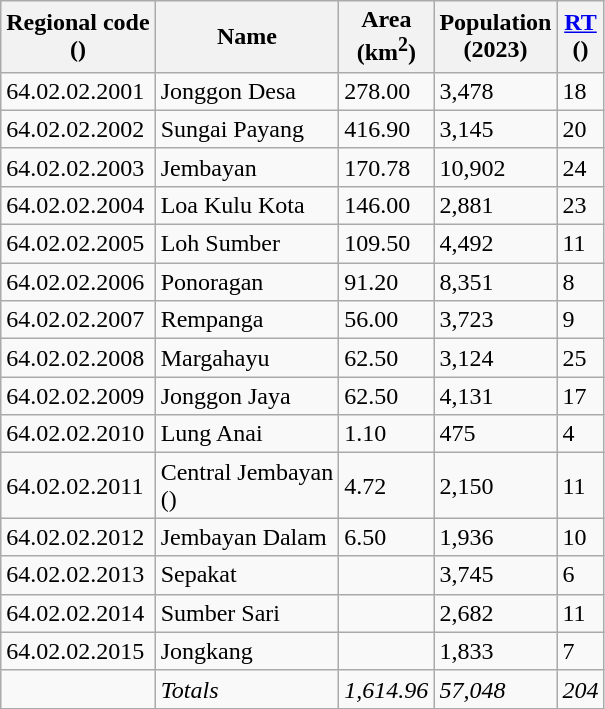<table class="wikitable sortable">
<tr>
<th>Regional code<br>()</th>
<th>Name</th>
<th>Area <br>(km<sup>2</sup>)</th>
<th>Population <br>(2023)</th>
<th><a href='#'>RT</a><br>()</th>
</tr>
<tr>
<td>64.02.02.2001</td>
<td>Jonggon Desa</td>
<td>278.00</td>
<td>3,478</td>
<td>18</td>
</tr>
<tr>
<td>64.02.02.2002</td>
<td>Sungai Payang</td>
<td>416.90</td>
<td>3,145</td>
<td>20</td>
</tr>
<tr>
<td>64.02.02.2003</td>
<td>Jembayan</td>
<td>170.78</td>
<td>10,902</td>
<td>24</td>
</tr>
<tr>
<td>64.02.02.2004</td>
<td>Loa Kulu Kota</td>
<td>146.00</td>
<td>2,881</td>
<td>23</td>
</tr>
<tr>
<td>64.02.02.2005</td>
<td>Loh Sumber</td>
<td>109.50</td>
<td>4,492</td>
<td>11</td>
</tr>
<tr>
<td>64.02.02.2006</td>
<td>Ponoragan</td>
<td>91.20</td>
<td>8,351</td>
<td>8</td>
</tr>
<tr>
<td>64.02.02.2007</td>
<td>Rempanga</td>
<td>56.00</td>
<td>3,723</td>
<td>9</td>
</tr>
<tr>
<td>64.02.02.2008</td>
<td>Margahayu</td>
<td>62.50</td>
<td>3,124</td>
<td>25</td>
</tr>
<tr>
<td>64.02.02.2009</td>
<td>Jonggon Jaya</td>
<td>62.50</td>
<td>4,131</td>
<td>17</td>
</tr>
<tr>
<td>64.02.02.2010</td>
<td>Lung Anai</td>
<td>1.10</td>
<td>475</td>
<td>4</td>
</tr>
<tr>
<td>64.02.02.2011</td>
<td>Central Jembayan<br>()</td>
<td>4.72</td>
<td>2,150</td>
<td>11</td>
</tr>
<tr>
<td>64.02.02.2012</td>
<td>Jembayan Dalam</td>
<td>6.50</td>
<td>1,936</td>
<td>10</td>
</tr>
<tr>
<td>64.02.02.2013</td>
<td>Sepakat</td>
<td></td>
<td>3,745</td>
<td>6</td>
</tr>
<tr>
<td>64.02.02.2014</td>
<td>Sumber Sari</td>
<td></td>
<td>2,682</td>
<td>11</td>
</tr>
<tr>
<td>64.02.02.2015</td>
<td>Jongkang</td>
<td></td>
<td>1,833</td>
<td>7</td>
</tr>
<tr>
<td></td>
<td><em>Totals</em></td>
<td><em>1,614.96</em></td>
<td><em>57,048</em></td>
<td><em>204</em></td>
</tr>
</table>
